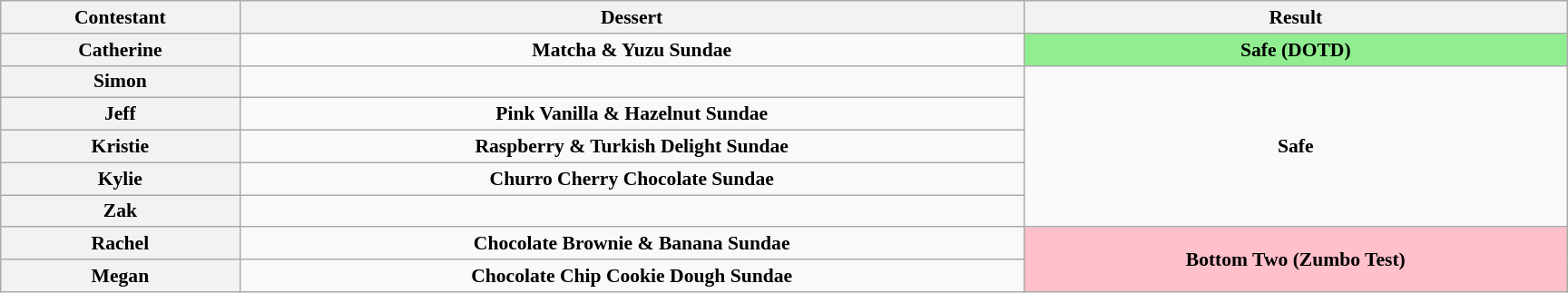<table class="wikitable plainrowheaders" style="text-align:center; font-size:90%; width:80em;">
<tr>
<th>Contestant</th>
<th>Dessert</th>
<th>Result</th>
</tr>
<tr>
<th>Catherine</th>
<td><strong>Matcha & Yuzu Sundae</strong></td>
<td style="background:lightgreen;"><strong>Safe (DOTD)</strong></td>
</tr>
<tr>
<th>Simon</th>
<td></td>
<td rowspan="5"><strong>Safe</strong></td>
</tr>
<tr>
<th>Jeff</th>
<td><strong>Pink Vanilla & Hazelnut Sundae</strong></td>
</tr>
<tr>
<th>Kristie</th>
<td><strong>Raspberry & Turkish Delight Sundae</strong></td>
</tr>
<tr>
<th>Kylie</th>
<td><strong>Churro Cherry Chocolate Sundae</strong></td>
</tr>
<tr>
<th>Zak</th>
<td></td>
</tr>
<tr>
<th>Rachel</th>
<td><strong>Chocolate Brownie & Banana Sundae</strong></td>
<td rowspan="2" style="background:pink;"><strong>Bottom Two (Zumbo Test)</strong></td>
</tr>
<tr>
<th>Megan</th>
<td><strong>Chocolate Chip Cookie Dough Sundae</strong></td>
</tr>
</table>
